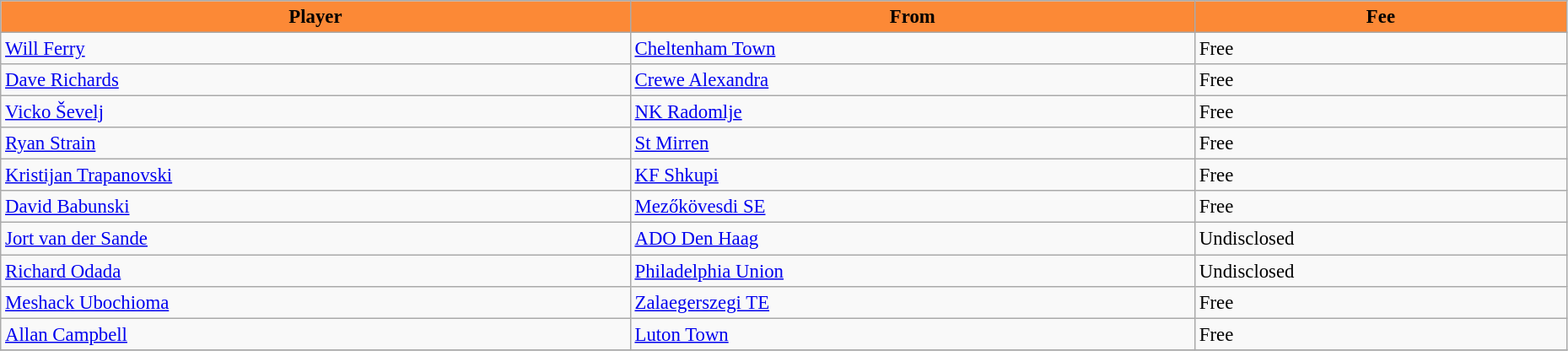<table class="wikitable" style="text-align:left; font-size:95%;width:98%;">
<tr>
<th style="background:#FC8936; color:black;">Player</th>
<th style="background:#FC8936; color:black;">From</th>
<th style="background:#FC8936; color:black;">Fee</th>
</tr>
<tr>
<td> <a href='#'>Will Ferry</a></td>
<td> <a href='#'>Cheltenham Town</a></td>
<td>Free</td>
</tr>
<tr>
<td> <a href='#'>Dave Richards</a></td>
<td> <a href='#'>Crewe Alexandra</a></td>
<td>Free</td>
</tr>
<tr>
<td> <a href='#'>Vicko Ševelj</a></td>
<td> <a href='#'>NK Radomlje</a></td>
<td>Free</td>
</tr>
<tr>
<td> <a href='#'>Ryan Strain</a></td>
<td> <a href='#'>St Mirren</a></td>
<td>Free</td>
</tr>
<tr>
<td> <a href='#'>Kristijan Trapanovski</a></td>
<td> <a href='#'>KF Shkupi</a></td>
<td>Free</td>
</tr>
<tr>
<td> <a href='#'>David Babunski</a></td>
<td> <a href='#'>Mezőkövesdi SE</a></td>
<td>Free</td>
</tr>
<tr>
<td> <a href='#'>Jort van der Sande</a></td>
<td> <a href='#'>ADO Den Haag</a></td>
<td>Undisclosed</td>
</tr>
<tr>
<td> <a href='#'>Richard Odada</a></td>
<td> <a href='#'>Philadelphia Union</a></td>
<td>Undisclosed</td>
</tr>
<tr>
<td> <a href='#'>Meshack Ubochioma</a></td>
<td> <a href='#'>Zalaegerszegi TE</a></td>
<td>Free</td>
</tr>
<tr>
<td> <a href='#'>Allan Campbell</a></td>
<td> <a href='#'>Luton Town</a></td>
<td>Free</td>
</tr>
<tr>
</tr>
</table>
